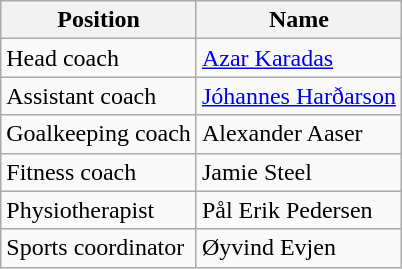<table class="wikitable">
<tr>
<th>Position</th>
<th>Name</th>
</tr>
<tr>
<td>Head coach</td>
<td> <a href='#'>Azar Karadas</a></td>
</tr>
<tr>
<td>Assistant coach</td>
<td> <a href='#'>Jóhannes Harðarson</a></td>
</tr>
<tr>
<td>Goalkeeping coach</td>
<td> Alexander Aaser</td>
</tr>
<tr>
<td>Fitness coach</td>
<td> Jamie Steel</td>
</tr>
<tr>
<td>Physiotherapist</td>
<td> Pål Erik Pedersen</td>
</tr>
<tr>
<td>Sports coordinator</td>
<td> Øyvind Evjen</td>
</tr>
</table>
